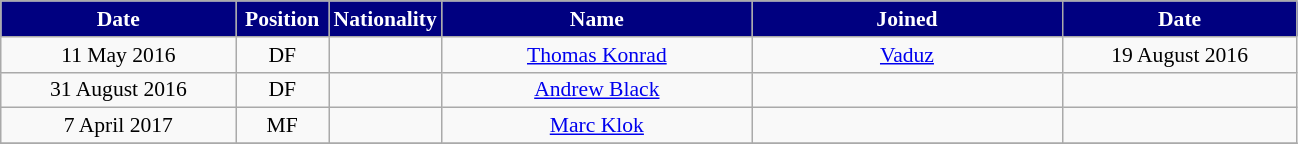<table class="wikitable"  style="text-align:center; font-size:90%; ">
<tr>
<th style="background:#000080; color:white; width:150px;">Date</th>
<th style="background:#000080; color:white; width:55px;">Position</th>
<th style="background:#000080; color:white; width:55px;">Nationality</th>
<th style="background:#000080; color:white; width:200px;">Name</th>
<th style="background:#000080; color:white; width:200px;">Joined</th>
<th style="background:#000080; color:white; width:150px;">Date</th>
</tr>
<tr>
<td>11 May 2016</td>
<td>DF</td>
<td></td>
<td><a href='#'>Thomas Konrad</a></td>
<td><a href='#'>Vaduz</a></td>
<td>19 August 2016</td>
</tr>
<tr>
<td>31 August 2016</td>
<td>DF</td>
<td></td>
<td><a href='#'>Andrew Black</a></td>
<td></td>
<td></td>
</tr>
<tr>
<td>7 April 2017</td>
<td>MF</td>
<td></td>
<td><a href='#'>Marc Klok</a></td>
<td></td>
<td></td>
</tr>
<tr>
</tr>
</table>
